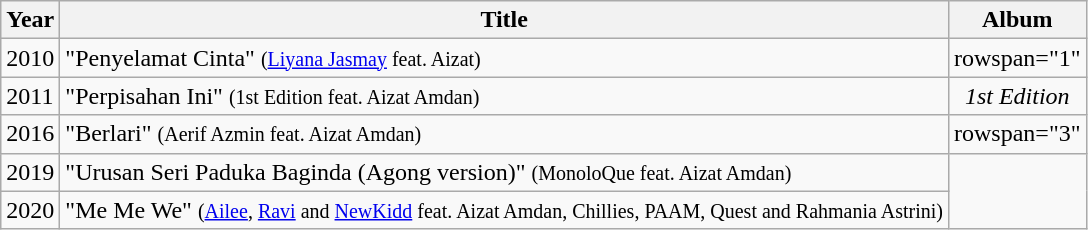<table class="wikitable">
<tr>
<th>Year</th>
<th>Title</th>
<th>Album</th>
</tr>
<tr>
<td>2010</td>
<td>"Penyelamat Cinta" <small>(<a href='#'>Liyana Jasmay</a> feat. Aizat)</small></td>
<td>rowspan="1" </td>
</tr>
<tr>
<td>2011</td>
<td>"Perpisahan Ini" <small>(1st Edition feat. Aizat Amdan)</small></td>
<td rowspan="1" style="text-align:center;"><em>1st Edition</em></td>
</tr>
<tr>
<td>2016</td>
<td>"Berlari" <small>(Aerif Azmin feat. Aizat Amdan)</small></td>
<td>rowspan="3" </td>
</tr>
<tr>
<td>2019</td>
<td>"Urusan Seri Paduka Baginda (Agong version)" <small>(MonoloQue feat. Aizat Amdan)</small></td>
</tr>
<tr>
<td>2020</td>
<td>"Me Me We" <small>(<a href='#'>Ailee</a>, <a href='#'>Ravi</a> and <a href='#'>NewKidd</a> feat. Aizat Amdan, Chillies, PAAM, Quest and Rahmania Astrini)</small></td>
</tr>
</table>
